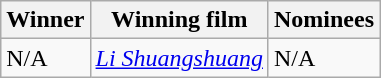<table class="wikitable">
<tr>
<th>Winner</th>
<th>Winning film</th>
<th>Nominees</th>
</tr>
<tr>
<td>N/A</td>
<td><em><a href='#'>Li Shuangshuang</a></em></td>
<td>N/A</td>
</tr>
</table>
